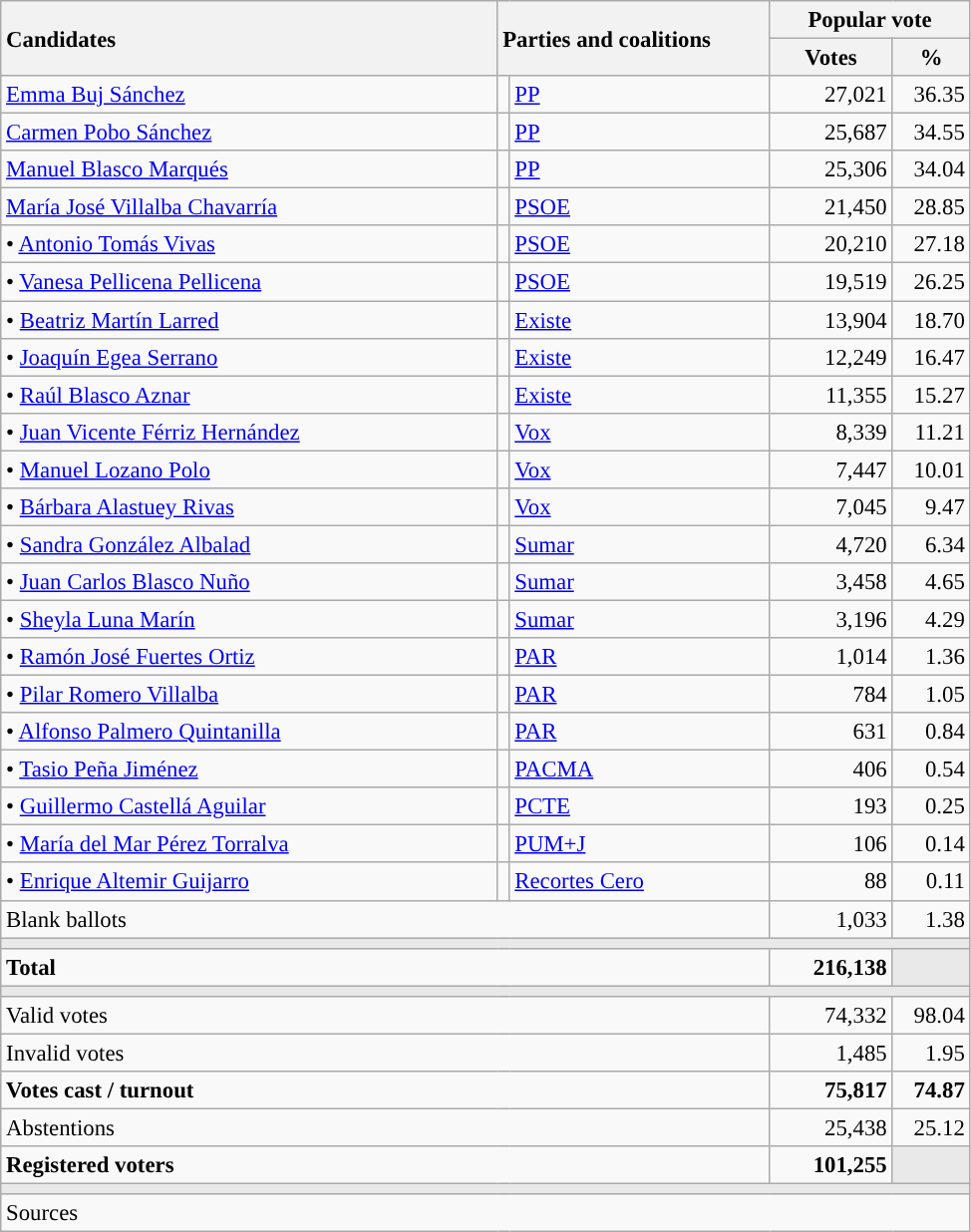<table class="wikitable" style="text-align:right; font-size:95%;">
<tr>
<th style="text-align:left;" rowspan="2" width="325">Candidates</th>
<th style="text-align:left;" rowspan="2" colspan="2" width="175">Parties and coalitions</th>
<th colspan="2">Popular vote</th>
</tr>
<tr>
<th width="75">Votes</th>
<th width="45">%</th>
</tr>
<tr>
<td align="left"> <a href='#'>Emma Buj Sánchez</a></td>
<td width="1" style="color:inherit;background:"></td>
<td align="left"><a href='#'>PP</a></td>
<td>27,021</td>
<td>36.35</td>
</tr>
<tr>
<td align="left"> <a href='#'>Carmen Pobo Sánchez</a></td>
<td width="1" style="color:inherit;background:"></td>
<td align="left"><a href='#'>PP</a></td>
<td>25,687</td>
<td>34.55</td>
</tr>
<tr>
<td align="left"> <a href='#'>Manuel Blasco Marqués</a></td>
<td width="1" style="color:inherit;background:"></td>
<td align="left"><a href='#'>PP</a></td>
<td>25,306</td>
<td>34.04</td>
</tr>
<tr>
<td align="left"> <a href='#'>María José Villalba Chavarría</a></td>
<td width="1" style="color:inherit;background:"></td>
<td align="left"><a href='#'>PSOE</a></td>
<td>21,450</td>
<td>28.85</td>
</tr>
<tr>
<td align="left">• <a href='#'>Antonio Tomás Vivas</a></td>
<td width="1" style="color:inherit;background:"></td>
<td align="left"><a href='#'>PSOE</a></td>
<td>20,210</td>
<td>27.18</td>
</tr>
<tr>
<td align="left">• <a href='#'>Vanesa Pellicena Pellicena</a></td>
<td width="1" style="color:inherit;background:"></td>
<td align="left"><a href='#'>PSOE</a></td>
<td>19,519</td>
<td>26.25</td>
</tr>
<tr>
<td align="left">• <a href='#'>Beatriz Martín Larred</a></td>
<td width="1" style="color:inherit;background:"></td>
<td align="left"><a href='#'>Existe</a></td>
<td>13,904</td>
<td>18.70</td>
</tr>
<tr>
<td align="left">• <a href='#'>Joaquín Egea Serrano</a></td>
<td width="1" style="color:inherit;background:"></td>
<td align="left"><a href='#'>Existe</a></td>
<td>12,249</td>
<td>16.47</td>
</tr>
<tr>
<td align="left">• <a href='#'>Raúl Blasco Aznar</a></td>
<td width="1" style="color:inherit;background:"></td>
<td align="left"><a href='#'>Existe</a></td>
<td>11,355</td>
<td>15.27</td>
</tr>
<tr>
<td align="left">• <a href='#'>Juan Vicente Férriz Hernández</a></td>
<td width="1" style="color:inherit;background:"></td>
<td align="left"><a href='#'>Vox</a></td>
<td>8,339</td>
<td>11.21</td>
</tr>
<tr>
<td align="left">• <a href='#'>Manuel Lozano Polo</a></td>
<td width="1" style="color:inherit;background:"></td>
<td align="left"><a href='#'>Vox</a></td>
<td>7,447</td>
<td>10.01</td>
</tr>
<tr>
<td align="left">• <a href='#'>Bárbara Alastuey Rivas</a></td>
<td width="1" style="color:inherit;background:"></td>
<td align="left"><a href='#'>Vox</a></td>
<td>7,045</td>
<td>9.47</td>
</tr>
<tr>
<td align="left">• <a href='#'>Sandra González Albalad</a></td>
<td width="1" style="color:inherit;background:"></td>
<td align="left"><a href='#'>Sumar</a></td>
<td>4,720</td>
<td>6.34</td>
</tr>
<tr>
<td align="left">• <a href='#'>Juan Carlos Blasco Nuño</a></td>
<td width="1" style="color:inherit;background:"></td>
<td align="left"><a href='#'>Sumar</a></td>
<td>3,458</td>
<td>4.65</td>
</tr>
<tr>
<td align="left">• <a href='#'>Sheyla Luna Marín</a></td>
<td width="1" style="color:inherit;background:"></td>
<td align="left"><a href='#'>Sumar</a></td>
<td>3,196</td>
<td>4.29</td>
</tr>
<tr>
<td align="left">• <a href='#'>Ramón José Fuertes Ortiz</a></td>
<td width="1" style="color:inherit;background:"></td>
<td align="left"><a href='#'>PAR</a></td>
<td>1,014</td>
<td>1.36</td>
</tr>
<tr>
<td align="left">• <a href='#'>Pilar Romero Villalba</a></td>
<td width="1" style="color:inherit;background:"></td>
<td align="left"><a href='#'>PAR</a></td>
<td>784</td>
<td>1.05</td>
</tr>
<tr>
<td align="left">• <a href='#'>Alfonso Palmero Quintanilla</a></td>
<td width="1" style="color:inherit;background:"></td>
<td align="left"><a href='#'>PAR</a></td>
<td>631</td>
<td>0.84</td>
</tr>
<tr>
<td align="left">• <a href='#'>Tasio Peña Jiménez</a></td>
<td width="1" style="color:inherit;background:"></td>
<td align="left"><a href='#'>PACMA</a></td>
<td>406</td>
<td>0.54</td>
</tr>
<tr>
<td align="left">• <a href='#'>Guillermo Castellá Aguilar</a></td>
<td width="1" style="color:inherit;background:"></td>
<td align="left"><a href='#'>PCTE</a></td>
<td>193</td>
<td>0.25</td>
</tr>
<tr>
<td align="left">• <a href='#'>María del Mar Pérez Torralva</a></td>
<td width="1" style="color:inherit;background:"></td>
<td align="left"><a href='#'>PUM+J</a></td>
<td>106</td>
<td>0.14</td>
</tr>
<tr>
<td align="left">• <a href='#'>Enrique Altemir Guijarro</a></td>
<td width="1" style="color:inherit;background:"></td>
<td align="left"><a href='#'>Recortes Cero</a></td>
<td>88</td>
<td>0.11</td>
</tr>
<tr>
<td align="left" colspan="3">Blank ballots</td>
<td>1,033</td>
<td>1.38</td>
</tr>
<tr>
<td colspan="5" bgcolor="#E9E9E9"></td>
</tr>
<tr style="font-weight:bold;">
<td align="left" colspan="3">Total</td>
<td>216,138</td>
<td bgcolor="#E9E9E9"></td>
</tr>
<tr>
<td colspan="5" bgcolor="#E9E9E9"></td>
</tr>
<tr>
<td align="left" colspan="3">Valid votes</td>
<td>74,332</td>
<td>98.04</td>
</tr>
<tr>
<td align="left" colspan="3">Invalid votes</td>
<td>1,485</td>
<td>1.95</td>
</tr>
<tr style="font-weight:bold;">
<td align="left" colspan="3">Votes cast / turnout</td>
<td>75,817</td>
<td>74.87</td>
</tr>
<tr>
<td align="left" colspan="3">Abstentions</td>
<td>25,438</td>
<td>25.12</td>
</tr>
<tr style="font-weight:bold;">
<td align="left" colspan="3">Registered voters</td>
<td>101,255</td>
<td bgcolor="#E9E9E9"></td>
</tr>
<tr>
<td colspan="5" bgcolor="#E9E9E9"></td>
</tr>
<tr>
<td align="left" colspan="5">Sources</td>
</tr>
</table>
